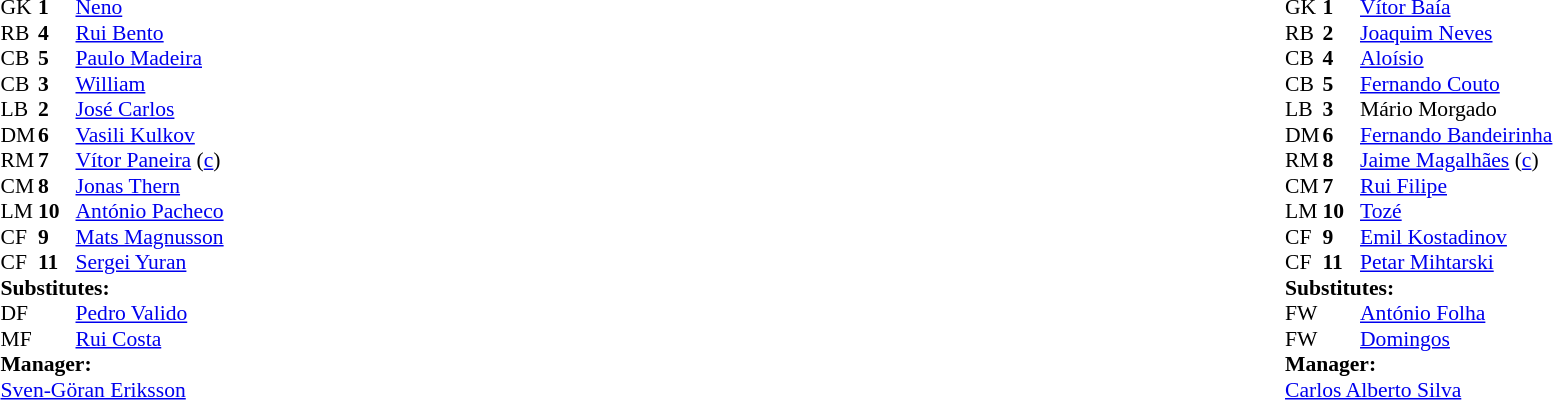<table width="100%">
<tr>
<td valign="top" width="50%"><br><table style="font-size: 90%" cellspacing="0" cellpadding="0">
<tr>
<td colspan="4"></td>
</tr>
<tr>
<th width=25></th>
<th width=25></th>
</tr>
<tr>
<td>GK</td>
<td><strong>1</strong></td>
<td> <a href='#'>Neno</a></td>
</tr>
<tr>
<td>RB</td>
<td><strong>4</strong></td>
<td> <a href='#'>Rui Bento</a></td>
<td></td>
<td></td>
</tr>
<tr>
<td>CB</td>
<td><strong>5</strong></td>
<td> <a href='#'>Paulo Madeira</a></td>
</tr>
<tr>
<td>CB</td>
<td><strong>3</strong></td>
<td> <a href='#'>William</a></td>
</tr>
<tr>
<td>LB</td>
<td><strong>2</strong></td>
<td> <a href='#'>José Carlos</a></td>
</tr>
<tr>
<td>DM</td>
<td><strong>6</strong></td>
<td> <a href='#'>Vasili Kulkov</a></td>
</tr>
<tr>
<td>RM</td>
<td><strong>7</strong></td>
<td> <a href='#'>Vítor Paneira</a> (<a href='#'>c</a>)</td>
</tr>
<tr>
<td>CM</td>
<td><strong>8</strong></td>
<td> <a href='#'>Jonas Thern</a></td>
</tr>
<tr>
<td>LM</td>
<td><strong>10</strong></td>
<td> <a href='#'>António Pacheco</a></td>
</tr>
<tr>
<td>CF</td>
<td><strong>9</strong></td>
<td> <a href='#'>Mats Magnusson</a></td>
</tr>
<tr>
<td>CF</td>
<td><strong>11</strong></td>
<td> <a href='#'>Sergei Yuran</a></td>
<td></td>
<td></td>
</tr>
<tr>
<td colspan=3><strong>Substitutes:</strong></td>
</tr>
<tr>
<td>DF</td>
<td></td>
<td> <a href='#'>Pedro Valido</a></td>
<td></td>
<td></td>
</tr>
<tr>
<td>MF</td>
<td></td>
<td> <a href='#'>Rui Costa</a></td>
<td></td>
<td></td>
</tr>
<tr>
<td colspan=3><strong>Manager:</strong></td>
</tr>
<tr>
<td colspan=4> <a href='#'>Sven-Göran Eriksson</a></td>
</tr>
</table>
</td>
<td valign="top"></td>
<td valign="top" width="50%"><br><table style="font-size: 90%" cellspacing="0" cellpadding="0" align=center>
<tr>
<td colspan="4"></td>
</tr>
<tr>
<th width=25></th>
<th width=25></th>
</tr>
<tr>
<td>GK</td>
<td><strong>1</strong></td>
<td> <a href='#'>Vítor Baía</a></td>
</tr>
<tr>
<td>RB</td>
<td><strong>2</strong></td>
<td> <a href='#'>Joaquim Neves</a></td>
</tr>
<tr>
<td>CB</td>
<td><strong>4</strong></td>
<td> <a href='#'>Aloísio</a></td>
</tr>
<tr>
<td>CB</td>
<td><strong>5</strong></td>
<td> <a href='#'>Fernando Couto</a></td>
</tr>
<tr>
<td>LB</td>
<td><strong>3</strong></td>
<td> Mário Morgado</td>
</tr>
<tr>
<td>DM</td>
<td><strong>6</strong></td>
<td> <a href='#'>Fernando Bandeirinha</a></td>
</tr>
<tr>
<td>RM</td>
<td><strong>8</strong></td>
<td> <a href='#'>Jaime Magalhães</a> (<a href='#'>c</a>)</td>
</tr>
<tr>
<td>CM</td>
<td><strong>7</strong></td>
<td> <a href='#'>Rui Filipe</a></td>
</tr>
<tr>
<td>LM</td>
<td><strong>10</strong></td>
<td> <a href='#'>Tozé</a></td>
<td></td>
<td></td>
</tr>
<tr>
<td>CF</td>
<td><strong>9</strong></td>
<td> <a href='#'>Emil Kostadinov</a></td>
</tr>
<tr>
<td>CF</td>
<td><strong>11</strong></td>
<td> <a href='#'>Petar Mihtarski</a></td>
<td></td>
<td></td>
</tr>
<tr>
<td colspan=3><strong>Substitutes:</strong></td>
</tr>
<tr>
<td>FW</td>
<td></td>
<td> <a href='#'>António Folha</a></td>
<td></td>
<td></td>
</tr>
<tr>
<td>FW</td>
<td></td>
<td> <a href='#'>Domingos</a></td>
<td></td>
<td></td>
</tr>
<tr>
<td colspan=3><strong>Manager:</strong></td>
</tr>
<tr>
<td colspan=4> <a href='#'>Carlos Alberto Silva</a></td>
</tr>
</table>
</td>
</tr>
</table>
